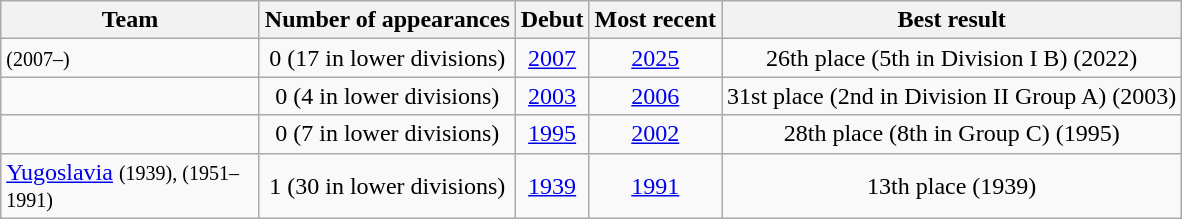<table class="wikitable sortable" style="text-align:center;">
<tr>
<th width="165px">Team</th>
<th>Number of appearances</th>
<th>Debut</th>
<th>Most recent</th>
<th class="unsortable">Best result</th>
</tr>
<tr>
<td align="left"> <small>(2007–)</small></td>
<td>0 (17 in lower divisions)</td>
<td><a href='#'>2007</a></td>
<td><a href='#'>2025</a></td>
<td>26th place (5th in Division I B) (2022)</td>
</tr>
<tr>
<td align="left"></td>
<td>0 (4 in lower divisions)</td>
<td><a href='#'>2003</a></td>
<td><a href='#'>2006</a></td>
<td>31st place (2nd in Division II Group A) (2003)</td>
</tr>
<tr>
<td align="left"></td>
<td>0 (7 in lower divisions)</td>
<td><a href='#'>1995</a></td>
<td><a href='#'>2002</a></td>
<td>28th place (8th in Group C) (1995)</td>
</tr>
<tr>
<td align="left"> <a href='#'>Yugoslavia</a> <small>(1939), (1951–1991)</small></td>
<td>1 (30 in lower divisions)</td>
<td><a href='#'>1939</a></td>
<td><a href='#'>1991</a></td>
<td>13th place (1939)</td>
</tr>
</table>
